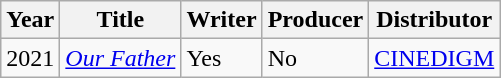<table class="wikitable">
<tr>
<th>Year</th>
<th>Title</th>
<th>Writer</th>
<th>Producer</th>
<th>Distributor</th>
</tr>
<tr>
<td>2021</td>
<td><a href='#'><em>Our Father</em></a></td>
<td>Yes</td>
<td>No</td>
<td><a href='#'>CINEDIGM</a></td>
</tr>
</table>
